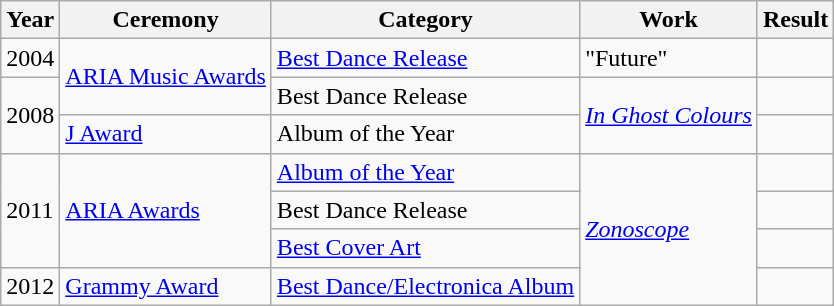<table class="wikitable">
<tr>
<th>Year</th>
<th>Ceremony</th>
<th>Category</th>
<th>Work</th>
<th>Result</th>
</tr>
<tr>
<td>2004</td>
<td rowspan="2"><a href='#'>ARIA Music Awards</a></td>
<td><a href='#'>Best Dance Release</a></td>
<td>"Future"</td>
<td></td>
</tr>
<tr>
<td rowspan="2">2008</td>
<td>Best Dance Release</td>
<td rowspan="2"><em><a href='#'>In Ghost Colours</a></em></td>
<td></td>
</tr>
<tr>
<td><a href='#'>J Award</a></td>
<td>Album of the Year</td>
<td></td>
</tr>
<tr>
<td rowspan="3">2011</td>
<td rowspan="3"><a href='#'>ARIA Awards</a></td>
<td><a href='#'>Album of the Year</a></td>
<td rowspan="4"><em><a href='#'>Zonoscope</a></em></td>
<td></td>
</tr>
<tr>
<td>Best Dance Release</td>
<td></td>
</tr>
<tr>
<td><a href='#'>Best Cover Art</a></td>
<td></td>
</tr>
<tr>
<td>2012</td>
<td><a href='#'>Grammy Award</a></td>
<td><a href='#'>Best Dance/Electronica Album</a></td>
<td></td>
</tr>
</table>
